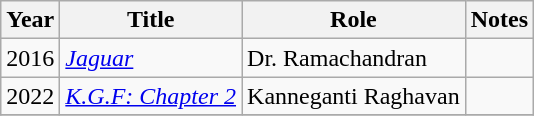<table class="wikitable sortable">
<tr>
<th scope="col">Year</th>
<th scope="col">Title</th>
<th scope="col">Role</th>
<th scope="col" class="unsortable">Notes</th>
</tr>
<tr>
<td>2016</td>
<td><em><a href='#'>Jaguar</a></em></td>
<td>Dr. Ramachandran</td>
<td></td>
</tr>
<tr>
<td>2022</td>
<td><em><a href='#'>K.G.F: Chapter 2</a></em></td>
<td>Kanneganti Raghavan</td>
<td></td>
</tr>
<tr>
</tr>
</table>
